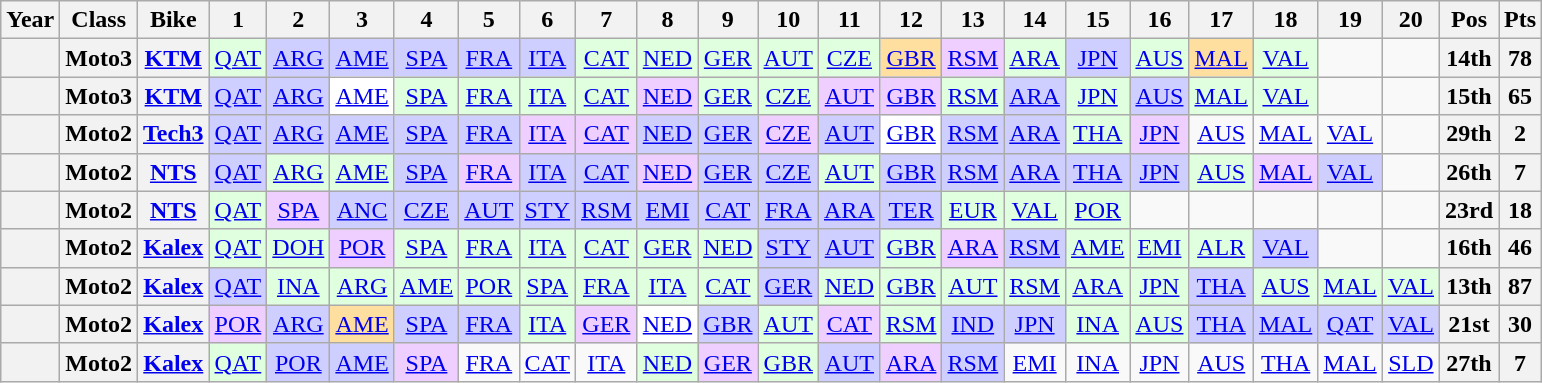<table class="wikitable" style="text-align:center;">
<tr>
<th>Year</th>
<th>Class</th>
<th>Bike</th>
<th>1</th>
<th>2</th>
<th>3</th>
<th>4</th>
<th>5</th>
<th>6</th>
<th>7</th>
<th>8</th>
<th>9</th>
<th>10</th>
<th>11</th>
<th>12</th>
<th>13</th>
<th>14</th>
<th>15</th>
<th>16</th>
<th>17</th>
<th>18</th>
<th>19</th>
<th>20</th>
<th>Pos</th>
<th>Pts</th>
</tr>
<tr>
<th></th>
<th>Moto3</th>
<th><a href='#'>KTM</a></th>
<td style="background:#dfffdf;"><a href='#'>QAT</a><br></td>
<td style="background:#cfcfff;"><a href='#'>ARG</a><br></td>
<td style="background:#cfcfff;"><a href='#'>AME</a><br></td>
<td style="background:#cfcfff;"><a href='#'>SPA</a><br></td>
<td style="background:#cfcfff;"><a href='#'>FRA</a><br></td>
<td style="background:#cfcfff;"><a href='#'>ITA</a><br></td>
<td style="background:#dfffdf;"><a href='#'>CAT</a><br></td>
<td style="background:#dfffdf;"><a href='#'>NED</a><br></td>
<td style="background:#dfffdf;"><a href='#'>GER</a><br></td>
<td style="background:#dfffdf;"><a href='#'>AUT</a><br></td>
<td style="background:#dfffdf;"><a href='#'>CZE</a><br></td>
<td style="background:#ffdf9f;"><a href='#'>GBR</a><br></td>
<td style="background:#efcfff;"><a href='#'>RSM</a><br></td>
<td style="background:#dfffdf;"><a href='#'>ARA</a><br></td>
<td style="background:#cfcfff;"><a href='#'>JPN</a><br></td>
<td style="background:#dfffdf;"><a href='#'>AUS</a><br></td>
<td style="background:#ffdf9f;"><a href='#'>MAL</a><br></td>
<td style="background:#dfffdf;"><a href='#'>VAL</a><br></td>
<td></td>
<td></td>
<th>14th</th>
<th>78</th>
</tr>
<tr>
<th></th>
<th>Moto3</th>
<th><a href='#'>KTM</a></th>
<td style="background:#cfcfff;"><a href='#'>QAT</a><br></td>
<td style="background:#cfcfff;"><a href='#'>ARG</a><br></td>
<td style="background:#ffffff;"><a href='#'>AME</a><br></td>
<td style="background:#dfffdf;"><a href='#'>SPA</a><br></td>
<td style="background:#dfffdf;"><a href='#'>FRA</a><br></td>
<td style="background:#dfffdf;"><a href='#'>ITA</a><br></td>
<td style="background:#dfffdf;"><a href='#'>CAT</a><br></td>
<td style="background:#efcfff;"><a href='#'>NED</a><br></td>
<td style="background:#dfffdf;"><a href='#'>GER</a><br></td>
<td style="background:#dfffdf;"><a href='#'>CZE</a><br></td>
<td style="background:#efcfff;"><a href='#'>AUT</a><br></td>
<td style="background:#efcfff;"><a href='#'>GBR</a><br></td>
<td style="background:#dfffdf;"><a href='#'>RSM</a><br></td>
<td style="background:#cfcfff;"><a href='#'>ARA</a><br></td>
<td style="background:#dfffdf;"><a href='#'>JPN</a><br></td>
<td style="background:#cfcfff;"><a href='#'>AUS</a><br></td>
<td style="background:#dfffdf;"><a href='#'>MAL</a><br></td>
<td style="background:#dfffdf;"><a href='#'>VAL</a><br></td>
<td></td>
<td></td>
<th>15th</th>
<th>65</th>
</tr>
<tr>
<th></th>
<th>Moto2</th>
<th><a href='#'>Tech3</a></th>
<td style="background:#cfcfff;"><a href='#'>QAT</a><br></td>
<td style="background:#cfcfff;"><a href='#'>ARG</a><br></td>
<td style="background:#cfcfff;"><a href='#'>AME</a><br></td>
<td style="background:#cfcfff;"><a href='#'>SPA</a><br></td>
<td style="background:#cfcfff;"><a href='#'>FRA</a><br></td>
<td style="background:#efcfff;"><a href='#'>ITA</a><br></td>
<td style="background:#efcfff;"><a href='#'>CAT</a><br></td>
<td style="background:#cfcfff;"><a href='#'>NED</a><br></td>
<td style="background:#cfcfff;"><a href='#'>GER</a><br></td>
<td style="background:#efcfff;"><a href='#'>CZE</a><br></td>
<td style="background:#cfcfff;"><a href='#'>AUT</a><br></td>
<td style="background:#ffffff;"><a href='#'>GBR</a><br></td>
<td style="background:#cfcfff;"><a href='#'>RSM</a><br></td>
<td style="background:#cfcfff;"><a href='#'>ARA</a><br></td>
<td style="background:#dfffdf;"><a href='#'>THA</a><br></td>
<td style="background:#efcfff;"><a href='#'>JPN</a><br></td>
<td><a href='#'>AUS</a></td>
<td><a href='#'>MAL</a></td>
<td><a href='#'>VAL</a></td>
<td></td>
<th>29th</th>
<th>2</th>
</tr>
<tr>
<th></th>
<th>Moto2</th>
<th><a href='#'>NTS</a></th>
<td style="background:#cfcfff;"><a href='#'>QAT</a><br></td>
<td style="background:#dfffdf;"><a href='#'>ARG</a><br></td>
<td style="background:#dfffdf;"><a href='#'>AME</a><br></td>
<td style="background:#cfcfff;"><a href='#'>SPA</a><br></td>
<td style="background:#efcfff;"><a href='#'>FRA</a><br></td>
<td style="background:#cfcfff;"><a href='#'>ITA</a><br></td>
<td style="background:#cfcfff;"><a href='#'>CAT</a><br></td>
<td style="background:#efcfff;"><a href='#'>NED</a><br></td>
<td style="background:#cfcfff;"><a href='#'>GER</a><br></td>
<td style="background:#cfcfff;"><a href='#'>CZE</a><br></td>
<td style="background:#dfffdf;"><a href='#'>AUT</a><br></td>
<td style="background:#cfcfff;"><a href='#'>GBR</a><br></td>
<td style="background:#cfcfff;"><a href='#'>RSM</a><br></td>
<td style="background:#cfcfff;"><a href='#'>ARA</a><br></td>
<td style="background:#cfcfff;"><a href='#'>THA</a><br></td>
<td style="background:#cfcfff;"><a href='#'>JPN</a><br></td>
<td style="background:#dfffdf;"><a href='#'>AUS</a><br></td>
<td style="background:#efcfff;"><a href='#'>MAL</a><br></td>
<td style="background:#cfcfff;"><a href='#'>VAL</a><br></td>
<td></td>
<th>26th</th>
<th>7</th>
</tr>
<tr>
<th></th>
<th>Moto2</th>
<th><a href='#'>NTS</a></th>
<td style="background:#dfffdf;"><a href='#'>QAT</a><br></td>
<td style="background:#efcfff;"><a href='#'>SPA</a><br></td>
<td style="background:#cfcfff;"><a href='#'>ANC</a><br></td>
<td style="background:#cfcfff;"><a href='#'>CZE</a><br></td>
<td style="background:#cfcfff;"><a href='#'>AUT</a><br></td>
<td style="background:#cfcfff;"><a href='#'>STY</a><br></td>
<td style="background:#cfcfff;"><a href='#'>RSM</a><br></td>
<td style="background:#cfcfff;"><a href='#'>EMI</a><br></td>
<td style="background:#cfcfff;"><a href='#'>CAT</a><br></td>
<td style="background:#cfcfff;"><a href='#'>FRA</a><br></td>
<td style="background:#cfcfff;"><a href='#'>ARA</a><br></td>
<td style="background:#cfcfff;"><a href='#'>TER</a><br></td>
<td style="background:#dfffdf;"><a href='#'>EUR</a><br></td>
<td style="background:#dfffdf;"><a href='#'>VAL</a><br></td>
<td style="background:#dfffdf;"><a href='#'>POR</a><br></td>
<td></td>
<td></td>
<td></td>
<td></td>
<td></td>
<th>23rd</th>
<th>18</th>
</tr>
<tr>
<th></th>
<th>Moto2</th>
<th><a href='#'>Kalex</a></th>
<td style="background:#dfffdf;"><a href='#'>QAT</a><br></td>
<td style="background:#dfffdf;"><a href='#'>DOH</a><br></td>
<td style="background:#efcfff;"><a href='#'>POR</a><br></td>
<td style="background:#dfffdf;"><a href='#'>SPA</a><br></td>
<td style="background:#dfffdf;"><a href='#'>FRA</a><br></td>
<td style="background:#dfffdf;"><a href='#'>ITA</a><br></td>
<td style="background:#dfffdf;"><a href='#'>CAT</a><br></td>
<td style="background:#dfffdf;"><a href='#'>GER</a><br></td>
<td style="background:#dfffdf;"><a href='#'>NED</a><br></td>
<td style="background:#cfcfff;"><a href='#'>STY</a><br></td>
<td style="background:#cfcfff;"><a href='#'>AUT</a><br></td>
<td style="background:#dfffdf;"><a href='#'>GBR</a><br></td>
<td style="background:#efcfff;"><a href='#'>ARA</a><br></td>
<td style="background:#cfcfff;"><a href='#'>RSM</a><br></td>
<td style="background:#dfffdf;"><a href='#'>AME</a><br></td>
<td style="background:#dfffdf;"><a href='#'>EMI</a><br></td>
<td style="background:#dfffdf;"><a href='#'>ALR</a><br></td>
<td style="background:#cfcfff;"><a href='#'>VAL</a><br></td>
<td></td>
<td></td>
<th>16th</th>
<th>46</th>
</tr>
<tr>
<th></th>
<th>Moto2</th>
<th><a href='#'>Kalex</a></th>
<td style="background:#cfcfff;"><a href='#'>QAT</a><br></td>
<td style="background:#dfffdf;"><a href='#'>INA</a><br></td>
<td style="background:#dfffdf;"><a href='#'>ARG</a><br></td>
<td style="background:#dfffdf;"><a href='#'>AME</a><br></td>
<td style="background:#dfffdf;"><a href='#'>POR</a><br></td>
<td style="background:#dfffdf;"><a href='#'>SPA</a><br></td>
<td style="background:#dfffdf;"><a href='#'>FRA</a><br></td>
<td style="background:#dfffdf;"><a href='#'>ITA</a><br></td>
<td style="background:#dfffdf;"><a href='#'>CAT</a><br></td>
<td style="background:#cfcfff;"><a href='#'>GER</a><br></td>
<td style="background:#dfffdf;"><a href='#'>NED</a><br></td>
<td style="background:#dfffdf;"><a href='#'>GBR</a><br></td>
<td style="background:#dfffdf;"><a href='#'>AUT</a><br></td>
<td style="background:#dfffdf;"><a href='#'>RSM</a><br></td>
<td style="background:#dfffdf;"><a href='#'>ARA</a><br></td>
<td style="background:#dfffdf;"><a href='#'>JPN</a><br></td>
<td style="background:#cfcfff;"><a href='#'>THA</a><br></td>
<td style="background:#dfffdf;"><a href='#'>AUS</a><br></td>
<td style="background:#dfffdf;"><a href='#'>MAL</a><br></td>
<td style="background:#dfffdf;"><a href='#'>VAL</a><br></td>
<th>13th</th>
<th>87</th>
</tr>
<tr>
<th></th>
<th>Moto2</th>
<th><a href='#'>Kalex</a></th>
<td style="background:#efcfff;"><a href='#'>POR</a><br></td>
<td style="background:#cfcfff;"><a href='#'>ARG</a><br></td>
<td style="background:#ffdf9f;"><a href='#'>AME</a><br></td>
<td style="background:#cfcfff;"><a href='#'>SPA</a><br></td>
<td style="background:#cfcfff;"><a href='#'>FRA</a><br></td>
<td style="background:#dfffdf;"><a href='#'>ITA</a><br></td>
<td style="background:#efcfff;"><a href='#'>GER</a><br></td>
<td style="background:#ffffff;"><a href='#'>NED</a><br></td>
<td style="background:#cfcfff;"><a href='#'>GBR</a><br></td>
<td style="background:#dfffdf;"><a href='#'>AUT</a><br></td>
<td style="background:#efcfff;"><a href='#'>CAT</a><br></td>
<td style="background:#dfffdf;"><a href='#'>RSM</a><br></td>
<td style="background:#cfcfff;"><a href='#'>IND</a><br></td>
<td style="background:#cfcfff;"><a href='#'>JPN</a><br></td>
<td style="background:#dfffdf;"><a href='#'>INA</a><br></td>
<td style="background:#dfffdf;"><a href='#'>AUS</a><br></td>
<td style="background:#cfcfff;"><a href='#'>THA</a><br></td>
<td style="background:#cfcfff;"><a href='#'>MAL</a><br></td>
<td style="background:#cfcfff;"><a href='#'>QAT</a><br></td>
<td style="background:#cfcfff;"><a href='#'>VAL</a><br></td>
<th>21st</th>
<th>30</th>
</tr>
<tr>
<th></th>
<th>Moto2</th>
<th><a href='#'>Kalex</a></th>
<td style="background:#dfffdf;"><a href='#'>QAT</a><br></td>
<td style="background:#cfcfff;"><a href='#'>POR</a><br></td>
<td style="background:#cfcfff;"><a href='#'>AME</a><br></td>
<td style="background:#efcfff;"><a href='#'>SPA</a><br></td>
<td><a href='#'>FRA</a></td>
<td><a href='#'>CAT</a></td>
<td><a href='#'>ITA</a></td>
<td style="background:#dfffdf;"><a href='#'>NED</a><br></td>
<td style="background:#efcfff;"><a href='#'>GER</a><br></td>
<td style="background:#dfffdf;"><a href='#'>GBR</a><br></td>
<td style="background:#cfcfff;"><a href='#'>AUT</a><br></td>
<td style="background:#efcfff;"><a href='#'>ARA</a><br></td>
<td style="background:#cfcfff;"><a href='#'>RSM</a><br></td>
<td><a href='#'>EMI</a></td>
<td><a href='#'>INA</a></td>
<td><a href='#'>JPN</a></td>
<td><a href='#'>AUS</a></td>
<td><a href='#'>THA</a></td>
<td><a href='#'>MAL</a></td>
<td><a href='#'>SLD</a></td>
<th>27th</th>
<th>7</th>
</tr>
</table>
